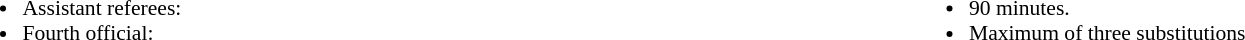<table style="width:100%; font-size:90%">
<tr>
<td style="width:50%; vertical-align:top"><br><ul><li>Assistant referees:</li><li>Fourth official:</li></ul></td>
<td style="width:50%; vertical-align:top"><br><ul><li>90 minutes.</li><li>Maximum of three substitutions</li></ul></td>
</tr>
</table>
